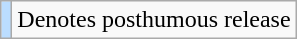<table class="wikitable">
<tr>
<td style="background:#bdf;"></td>
<td>Denotes posthumous release</td>
</tr>
</table>
